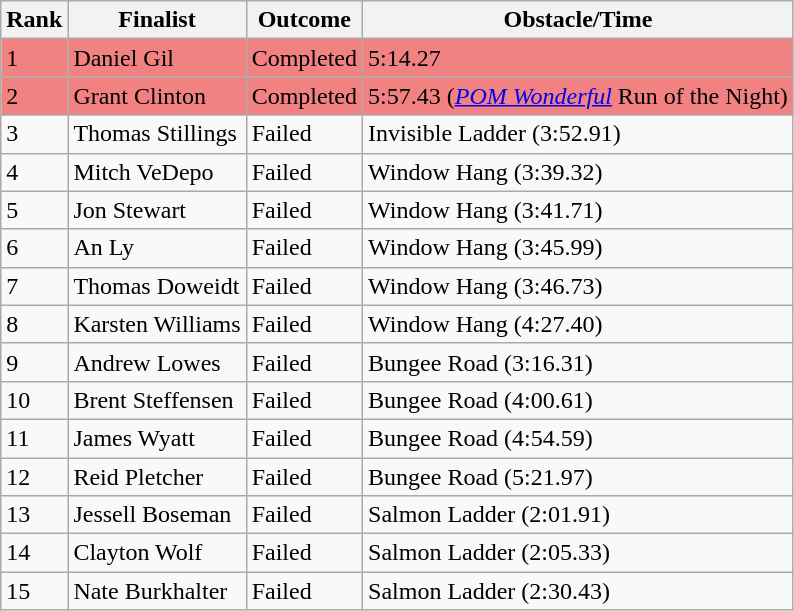<table class="wikitable">
<tr>
<th>Rank</th>
<th>Finalist</th>
<th>Outcome</th>
<th>Obstacle/Time</th>
</tr>
<tr style="background-color:#f28282">
<td>1</td>
<td>Daniel Gil</td>
<td>Completed</td>
<td>5:14.27</td>
</tr>
<tr style="background-color:#f28282">
<td>2</td>
<td>Grant Clinton</td>
<td>Completed</td>
<td>5:57.43 (<em><a href='#'>POM Wonderful</a></em> Run of the Night)</td>
</tr>
<tr>
<td>3</td>
<td>Thomas Stillings</td>
<td>Failed</td>
<td>Invisible Ladder (3:52.91)</td>
</tr>
<tr>
<td>4</td>
<td>Mitch VeDepo</td>
<td>Failed</td>
<td>Window Hang (3:39.32)</td>
</tr>
<tr>
<td>5</td>
<td>Jon Stewart</td>
<td>Failed</td>
<td>Window Hang (3:41.71)</td>
</tr>
<tr>
<td>6</td>
<td>An Ly</td>
<td>Failed</td>
<td>Window Hang (3:45.99)</td>
</tr>
<tr>
<td>7</td>
<td>Thomas Doweidt</td>
<td>Failed</td>
<td>Window Hang (3:46.73)</td>
</tr>
<tr>
<td>8</td>
<td>Karsten Williams</td>
<td>Failed</td>
<td>Window Hang (4:27.40)</td>
</tr>
<tr>
<td>9</td>
<td>Andrew Lowes</td>
<td>Failed</td>
<td>Bungee Road (3:16.31)</td>
</tr>
<tr>
<td>10</td>
<td>Brent Steffensen</td>
<td>Failed</td>
<td>Bungee Road (4:00.61)</td>
</tr>
<tr>
<td>11</td>
<td>James Wyatt</td>
<td>Failed</td>
<td>Bungee Road (4:54.59)</td>
</tr>
<tr>
<td>12</td>
<td>Reid Pletcher</td>
<td>Failed</td>
<td>Bungee Road (5:21.97)</td>
</tr>
<tr>
<td>13</td>
<td>Jessell Boseman</td>
<td>Failed</td>
<td>Salmon Ladder (2:01.91)</td>
</tr>
<tr>
<td>14</td>
<td>Clayton Wolf</td>
<td>Failed</td>
<td>Salmon Ladder (2:05.33)</td>
</tr>
<tr>
<td>15</td>
<td>Nate Burkhalter</td>
<td>Failed</td>
<td>Salmon Ladder (2:30.43)</td>
</tr>
</table>
